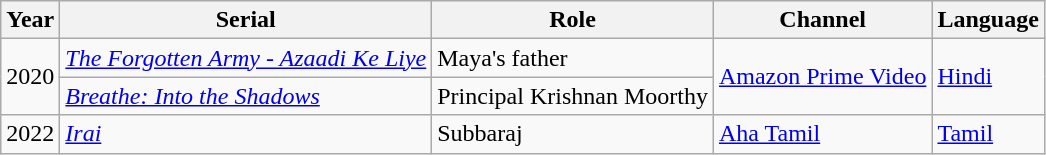<table class="wikitable sortable">
<tr>
<th>Year</th>
<th>Serial</th>
<th>Role</th>
<th>Channel</th>
<th>Language</th>
</tr>
<tr>
<td rowspan="2">2020</td>
<td><em><a href='#'>The Forgotten Army - Azaadi Ke Liye</a></em></td>
<td>Maya's father</td>
<td rowspan="2"><a href='#'>Amazon Prime Video</a></td>
<td rowspan="2"><a href='#'>Hindi</a></td>
</tr>
<tr>
<td><em><a href='#'>Breathe: Into the Shadows</a></em></td>
<td>Principal Krishnan Moorthy</td>
</tr>
<tr>
<td>2022</td>
<td><em><a href='#'>Irai</a></em></td>
<td>Subbaraj</td>
<td><a href='#'>Aha Tamil</a></td>
<td><a href='#'>Tamil</a></td>
</tr>
</table>
